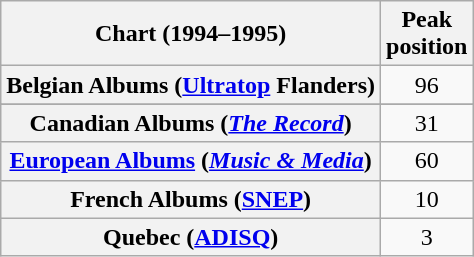<table class="wikitable sortable plainrowheaders" style="text-align:center">
<tr>
<th scope="col">Chart (1994–1995)</th>
<th scope="col">Peak<br>position</th>
</tr>
<tr>
<th scope="row">Belgian Albums (<a href='#'>Ultratop</a> Flanders)</th>
<td>96</td>
</tr>
<tr>
</tr>
<tr>
</tr>
<tr>
<th scope="row">Canadian Albums (<em><a href='#'>The Record</a></em>)</th>
<td>31</td>
</tr>
<tr>
<th scope="row"><a href='#'>European Albums</a> (<em><a href='#'>Music & Media</a></em>)</th>
<td>60</td>
</tr>
<tr>
<th scope="row">French Albums (<a href='#'>SNEP</a>)</th>
<td>10</td>
</tr>
<tr>
<th scope="row">Quebec (<a href='#'>ADISQ</a>)</th>
<td>3</td>
</tr>
</table>
